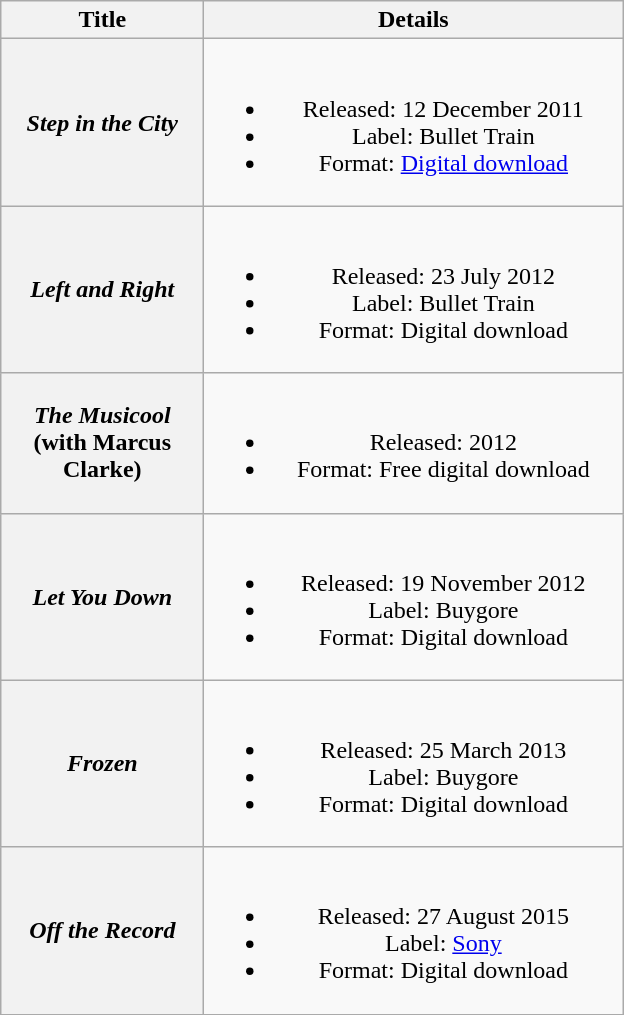<table class="wikitable plainrowheaders" style="text-align:center;">
<tr>
<th scope="col" style="width:8em;">Title</th>
<th scope="col" style="width:17em;">Details</th>
</tr>
<tr>
<th scope="row"><em>Step in the City</em></th>
<td><br><ul><li>Released: 12 December 2011</li><li>Label: Bullet Train</li><li>Format: <a href='#'>Digital download</a></li></ul></td>
</tr>
<tr>
<th scope="row"><em>Left and Right</em></th>
<td><br><ul><li>Released: 23 July 2012</li><li>Label: Bullet Train</li><li>Format: Digital download</li></ul></td>
</tr>
<tr>
<th scope="row"><em>The Musicool</em><br><span>(with Marcus Clarke)</span></th>
<td><br><ul><li>Released: 2012</li><li>Format: Free digital download</li></ul></td>
</tr>
<tr>
<th scope="row"><em>Let You Down</em></th>
<td><br><ul><li>Released: 19 November 2012</li><li>Label: Buygore</li><li>Format: Digital download</li></ul></td>
</tr>
<tr>
<th scope="row"><em>Frozen</em></th>
<td><br><ul><li>Released: 25 March 2013</li><li>Label: Buygore</li><li>Format: Digital download</li></ul></td>
</tr>
<tr>
<th scope="row"><em>Off the Record</em></th>
<td><br><ul><li>Released: 27 August 2015</li><li>Label: <a href='#'>Sony</a></li><li>Format: Digital download</li></ul></td>
</tr>
</table>
